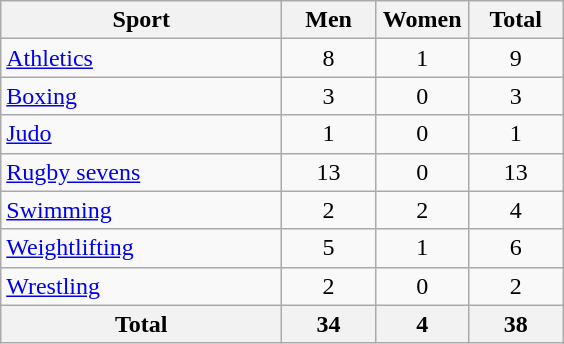<table class="wikitable sortable" style="text-align:center;">
<tr>
<th width=180>Sport</th>
<th width=55>Men</th>
<th width=55>Women</th>
<th width=55>Total</th>
</tr>
<tr>
<td align=left><a href='#'>Athletics</a></td>
<td>8</td>
<td>1</td>
<td>9</td>
</tr>
<tr>
<td align=left><a href='#'>Boxing</a></td>
<td>3</td>
<td>0</td>
<td>3</td>
</tr>
<tr>
<td align=left><a href='#'>Judo</a></td>
<td>1</td>
<td>0</td>
<td>1</td>
</tr>
<tr>
<td align=left><a href='#'>Rugby sevens</a></td>
<td>13</td>
<td>0</td>
<td>13</td>
</tr>
<tr>
<td align=left><a href='#'>Swimming</a></td>
<td>2</td>
<td>2</td>
<td>4</td>
</tr>
<tr>
<td align=left><a href='#'>Weightlifting</a></td>
<td>5</td>
<td>1</td>
<td>6</td>
</tr>
<tr>
<td align=left><a href='#'>Wrestling</a></td>
<td>2</td>
<td>0</td>
<td>2</td>
</tr>
<tr>
<th>Total</th>
<th>34</th>
<th>4</th>
<th>38</th>
</tr>
</table>
